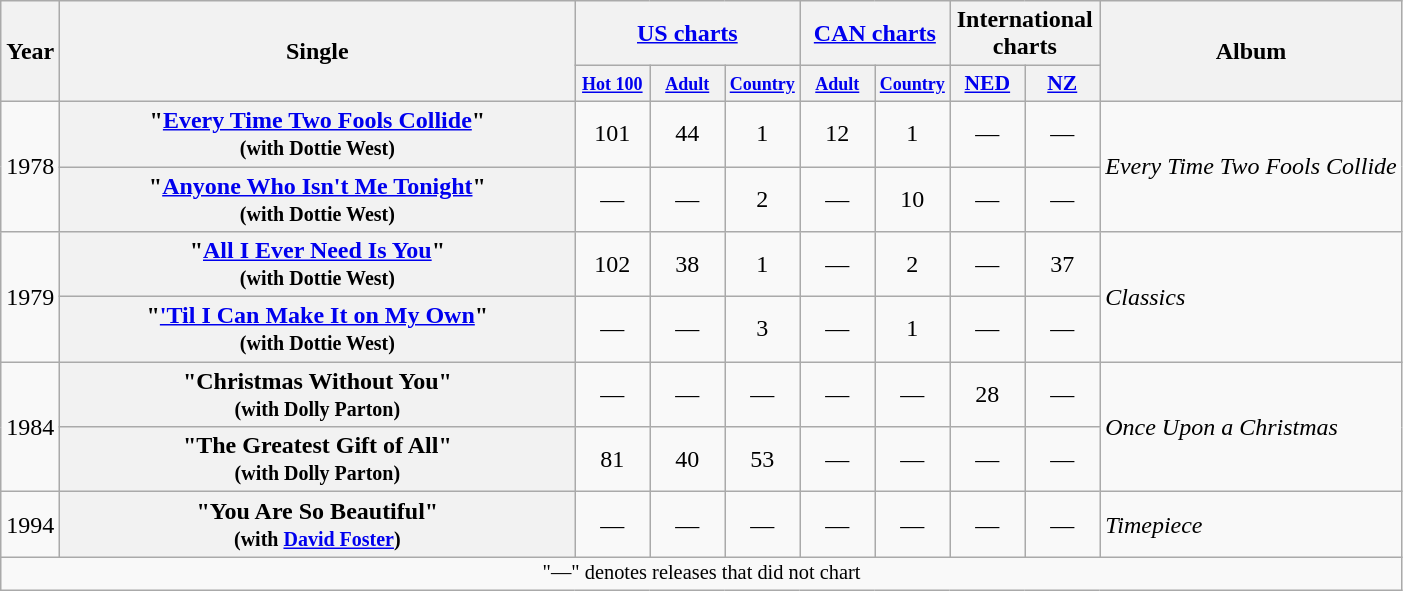<table class="wikitable plainrowheaders" style="text-align:center;">
<tr>
<th rowspan="2">Year</th>
<th rowspan="2" style="width:21em;">Single</th>
<th colspan="3"><a href='#'>US charts</a></th>
<th colspan="2"><a href='#'>CAN charts</a></th>
<th colspan="2">International charts</th>
<th rowspan="2">Album</th>
</tr>
<tr>
<th style="width:3em;font-size:90%"><a href='#'><small>Hot 100</small></a><br></th>
<th style="width:3em;font-size:90%"><a href='#'><small>Adult</small></a><br></th>
<th style="width:3em;font-size:90%"><a href='#'><small>Country</small></a><br></th>
<th style="width:3em;font-size:90%"><a href='#'><small>Adult</small></a><br></th>
<th style="width:3em;font-size:90%"><a href='#'><small>Country</small></a><br></th>
<th style="width:3em;font-size:90%"><a href='#'>NED</a><br></th>
<th style="width:3em;font-size:90%"><a href='#'>NZ</a><br></th>
</tr>
<tr>
<td rowspan="2">1978</td>
<th scope="row">"<a href='#'>Every Time Two Fools Collide</a>" <br><small>(with Dottie West)</small></th>
<td>101</td>
<td>44</td>
<td>1</td>
<td>12</td>
<td>1</td>
<td>—</td>
<td>—</td>
<td align="left" rowspan="2"><em>Every Time Two Fools Collide</em></td>
</tr>
<tr>
<th scope="row">"<a href='#'>Anyone Who Isn't Me Tonight</a>" <br><small>(with Dottie West)</small></th>
<td>—</td>
<td>—</td>
<td>2</td>
<td>—</td>
<td>10</td>
<td>—</td>
<td>—</td>
</tr>
<tr>
<td rowspan="2">1979</td>
<th scope="row">"<a href='#'>All I Ever Need Is You</a>" <br><small>(with Dottie West)</small></th>
<td>102</td>
<td>38</td>
<td>1</td>
<td>—</td>
<td>2</td>
<td>—</td>
<td>37</td>
<td align="left" rowspan="2"><em>Classics</em></td>
</tr>
<tr>
<th scope="row">"<a href='#'>'Til I Can Make It on My Own</a>" <br><small>(with Dottie West)</small></th>
<td>—</td>
<td>—</td>
<td>3</td>
<td>—</td>
<td>1</td>
<td>—</td>
<td>—</td>
</tr>
<tr>
<td rowspan="2">1984</td>
<th scope="row">"Christmas Without You" <br><small>(with Dolly Parton)</small></th>
<td>—</td>
<td>—</td>
<td>—</td>
<td>—</td>
<td>—</td>
<td>28</td>
<td>—</td>
<td align="left" rowspan="2"><em>Once Upon a Christmas</em></td>
</tr>
<tr>
<th scope="row">"The Greatest Gift of All" <br><small>(with Dolly Parton)</small></th>
<td>81</td>
<td>40</td>
<td>53</td>
<td>—</td>
<td>—</td>
<td>—</td>
<td>—</td>
</tr>
<tr>
<td>1994</td>
<th scope="row">"You Are So Beautiful"<br><small>(with <a href='#'>David Foster</a>)</small></th>
<td>—</td>
<td>—</td>
<td>—</td>
<td>—</td>
<td>—</td>
<td>—</td>
<td>—</td>
<td align="left"><em>Timepiece</em></td>
</tr>
<tr>
<td colspan="10" style="font-size:85%">"—" denotes releases that did not chart</td>
</tr>
</table>
